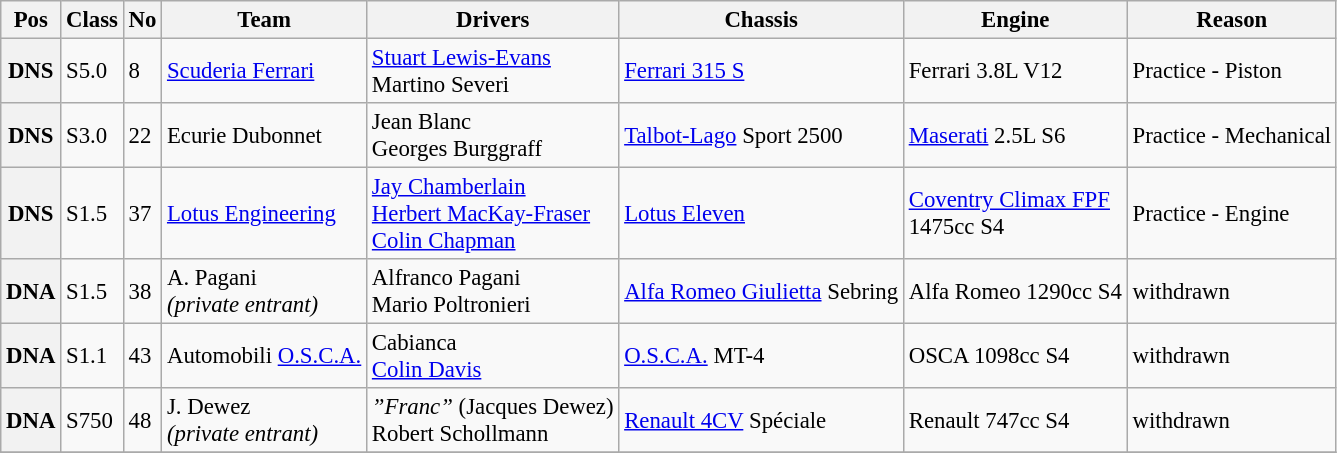<table class="wikitable" style="font-size: 95%;">
<tr>
<th>Pos</th>
<th>Class</th>
<th>No</th>
<th>Team</th>
<th>Drivers</th>
<th>Chassis</th>
<th>Engine</th>
<th>Reason</th>
</tr>
<tr>
<th>DNS</th>
<td>S5.0</td>
<td>8</td>
<td> <a href='#'>Scuderia Ferrari</a></td>
<td> <a href='#'>Stuart Lewis-Evans</a><br> Martino Severi</td>
<td><a href='#'>Ferrari 315 S</a></td>
<td>Ferrari 3.8L V12</td>
<td>Practice - Piston</td>
</tr>
<tr>
<th>DNS</th>
<td>S3.0</td>
<td>22</td>
<td> Ecurie Dubonnet</td>
<td> Jean Blanc<br> Georges Burggraff</td>
<td><a href='#'>Talbot-Lago</a> Sport 2500</td>
<td><a href='#'>Maserati</a> 2.5L S6</td>
<td>Practice - Mechanical</td>
</tr>
<tr>
<th>DNS</th>
<td>S1.5</td>
<td>37</td>
<td> <a href='#'>Lotus Engineering</a></td>
<td> <a href='#'>Jay Chamberlain</a><br> <a href='#'>Herbert MacKay-Fraser</a><br> <a href='#'>Colin Chapman</a></td>
<td><a href='#'>Lotus Eleven</a></td>
<td><a href='#'>Coventry Climax FPF</a><br> 1475cc S4</td>
<td>Practice - Engine</td>
</tr>
<tr>
<th>DNA</th>
<td>S1.5</td>
<td>38</td>
<td> A. Pagani<br><em>(private entrant)</em></td>
<td> Alfranco Pagani<br> Mario Poltronieri</td>
<td><a href='#'>Alfa Romeo Giulietta</a> Sebring</td>
<td>Alfa Romeo 1290cc S4</td>
<td>withdrawn</td>
</tr>
<tr>
<th>DNA</th>
<td>S1.1</td>
<td>43</td>
<td> Automobili <a href='#'>O.S.C.A.</a></td>
<td>  Cabianca<br> <a href='#'>Colin Davis</a></td>
<td><a href='#'>O.S.C.A.</a> MT-4</td>
<td>OSCA 1098cc S4</td>
<td>withdrawn</td>
</tr>
<tr>
<th>DNA</th>
<td>S750</td>
<td>48</td>
<td> J. Dewez<br><em>(private entrant)</em></td>
<td> <em>”Franc”</em> (Jacques Dewez)<br> Robert Schollmann</td>
<td><a href='#'>Renault 4CV</a> Spéciale</td>
<td>Renault 747cc S4</td>
<td>withdrawn</td>
</tr>
<tr>
</tr>
</table>
